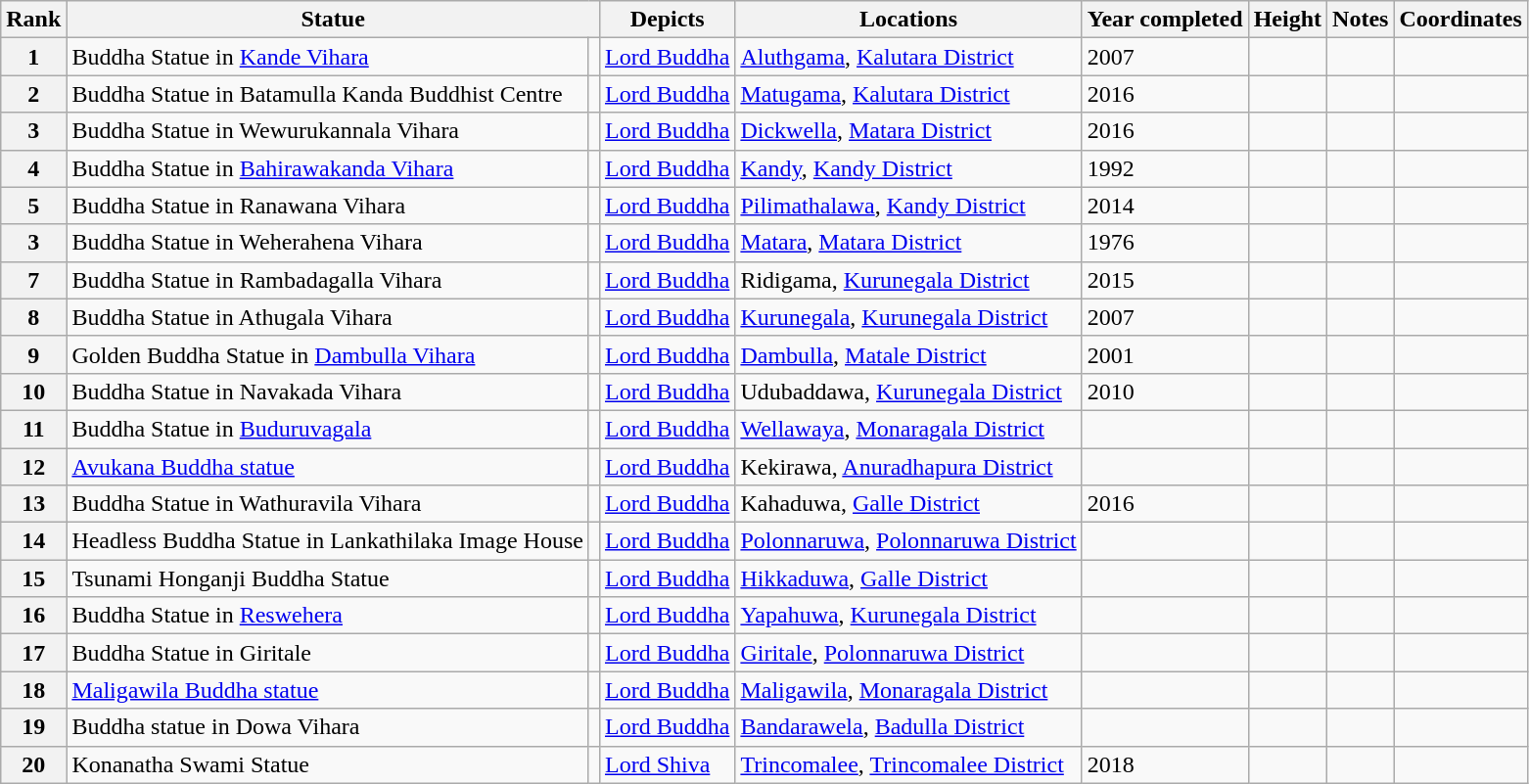<table class="wikitable sortable toptextcells">
<tr>
<th scope="col">Rank</th>
<th scope="col" class="unsortable" colspan="2">Statue</th>
<th scope="col" class="unsortable">Depicts</th>
<th scope="col" class="unsortable">Locations</th>
<th scope="col">Year completed</th>
<th scope="col">Height</th>
<th scope="col" class="unsortable">Notes</th>
<th scope="col" class="unsortable">Coordinates</th>
</tr>
<tr>
<th scope="row">1</th>
<td>Buddha Statue in <a href='#'>Kande Vihara</a></td>
<td></td>
<td><a href='#'>Lord Buddha</a></td>
<td><a href='#'>Aluthgama</a>, <a href='#'>Kalutara District</a></td>
<td>2007</td>
<td></td>
<td></td>
<td></td>
</tr>
<tr>
<th scope="row">2</th>
<td>Buddha Statue in Batamulla Kanda Buddhist Centre</td>
<td></td>
<td><a href='#'>Lord Buddha</a></td>
<td><a href='#'>Matugama</a>, <a href='#'>Kalutara District</a></td>
<td>2016</td>
<td></td>
<td></td>
<td></td>
</tr>
<tr>
<th scope="row">3</th>
<td>Buddha Statue in Wewurukannala Vihara</td>
<td></td>
<td><a href='#'>Lord Buddha</a></td>
<td><a href='#'>Dickwella</a>, <a href='#'>Matara District</a></td>
<td>2016</td>
<td></td>
<td></td>
<td></td>
</tr>
<tr>
<th scope="row">4</th>
<td>Buddha Statue in <a href='#'>Bahirawakanda Vihara</a></td>
<td></td>
<td><a href='#'>Lord Buddha</a></td>
<td><a href='#'>Kandy</a>, <a href='#'>Kandy District</a></td>
<td>1992</td>
<td></td>
<td></td>
<td></td>
</tr>
<tr>
<th scope="row">5</th>
<td>Buddha Statue in Ranawana Vihara</td>
<td></td>
<td><a href='#'>Lord Buddha</a></td>
<td><a href='#'>Pilimathalawa</a>, <a href='#'>Kandy District</a></td>
<td>2014</td>
<td></td>
<td></td>
<td></td>
</tr>
<tr>
<th scope="row">3</th>
<td>Buddha Statue in Weherahena Vihara</td>
<td></td>
<td><a href='#'>Lord Buddha</a></td>
<td><a href='#'>Matara</a>, <a href='#'>Matara District</a></td>
<td>1976</td>
<td></td>
<td></td>
<td></td>
</tr>
<tr>
<th scope="row">7</th>
<td>Buddha Statue in Rambadagalla Vihara</td>
<td></td>
<td><a href='#'>Lord Buddha</a></td>
<td>Ridigama, <a href='#'>Kurunegala District</a></td>
<td>2015</td>
<td></td>
<td></td>
<td></td>
</tr>
<tr>
<th scope="row">8</th>
<td>Buddha Statue in Athugala Vihara</td>
<td></td>
<td><a href='#'>Lord Buddha</a></td>
<td><a href='#'>Kurunegala</a>, <a href='#'>Kurunegala District</a></td>
<td>2007</td>
<td></td>
<td></td>
<td></td>
</tr>
<tr>
<th scope="row">9</th>
<td>Golden Buddha Statue in <a href='#'>Dambulla Vihara</a></td>
<td></td>
<td><a href='#'>Lord Buddha</a></td>
<td><a href='#'>Dambulla</a>, <a href='#'>Matale District</a></td>
<td>2001</td>
<td></td>
<td></td>
<td></td>
</tr>
<tr>
<th scope="row">10</th>
<td>Buddha Statue in Navakada Vihara</td>
<td></td>
<td><a href='#'>Lord Buddha</a></td>
<td>Udubaddawa, <a href='#'>Kurunegala District</a></td>
<td>2010</td>
<td></td>
<td></td>
<td></td>
</tr>
<tr>
<th scope="row">11</th>
<td>Buddha Statue in <a href='#'>Buduruvagala</a></td>
<td></td>
<td><a href='#'>Lord Buddha</a></td>
<td><a href='#'>Wellawaya</a>, <a href='#'>Monaragala District</a></td>
<td></td>
<td></td>
<td></td>
<td></td>
</tr>
<tr>
<th scope="row">12</th>
<td><a href='#'>Avukana Buddha statue</a></td>
<td></td>
<td><a href='#'>Lord Buddha</a></td>
<td>Kekirawa, <a href='#'>Anuradhapura District</a></td>
<td></td>
<td></td>
<td></td>
<td></td>
</tr>
<tr>
<th scope="row">13</th>
<td>Buddha Statue in Wathuravila Vihara</td>
<td></td>
<td><a href='#'>Lord Buddha</a></td>
<td>Kahaduwa, <a href='#'>Galle District</a></td>
<td>2016</td>
<td></td>
<td></td>
<td></td>
</tr>
<tr>
<th scope="row">14</th>
<td>Headless Buddha Statue in Lankathilaka Image House</td>
<td></td>
<td><a href='#'>Lord Buddha</a></td>
<td><a href='#'>Polonnaruwa</a>, <a href='#'>Polonnaruwa District</a></td>
<td></td>
<td></td>
<td></td>
<td></td>
</tr>
<tr>
<th scope="row">15</th>
<td>Tsunami Honganji Buddha Statue</td>
<td></td>
<td><a href='#'>Lord Buddha</a></td>
<td><a href='#'>Hikkaduwa</a>, <a href='#'>Galle District</a></td>
<td></td>
<td></td>
<td></td>
<td></td>
</tr>
<tr>
<th scope="row">16</th>
<td>Buddha Statue in <a href='#'>Reswehera</a></td>
<td></td>
<td><a href='#'>Lord Buddha</a></td>
<td><a href='#'>Yapahuwa</a>, <a href='#'>Kurunegala District</a></td>
<td></td>
<td></td>
<td></td>
<td></td>
</tr>
<tr>
<th scope="row">17</th>
<td>Buddha Statue in Giritale</td>
<td></td>
<td><a href='#'>Lord Buddha</a></td>
<td><a href='#'>Giritale</a>, <a href='#'>Polonnaruwa District</a></td>
<td></td>
<td></td>
<td></td>
<td></td>
</tr>
<tr>
<th scope="row">18</th>
<td><a href='#'>Maligawila Buddha statue</a></td>
<td></td>
<td><a href='#'>Lord Buddha</a></td>
<td><a href='#'>Maligawila</a>, <a href='#'>Monaragala District</a></td>
<td></td>
<td></td>
<td></td>
<td></td>
</tr>
<tr>
<th scope="row">19</th>
<td>Buddha statue in Dowa Vihara</td>
<td></td>
<td><a href='#'>Lord Buddha</a></td>
<td><a href='#'>Bandarawela</a>, <a href='#'>Badulla District</a></td>
<td></td>
<td></td>
<td></td>
<td></td>
</tr>
<tr>
<th scope="row">20</th>
<td>Konanatha Swami Statue</td>
<td></td>
<td><a href='#'>Lord Shiva</a></td>
<td><a href='#'>Trincomalee</a>, <a href='#'>Trincomalee District</a></td>
<td>2018</td>
<td></td>
<td></td>
<td></td>
</tr>
</table>
